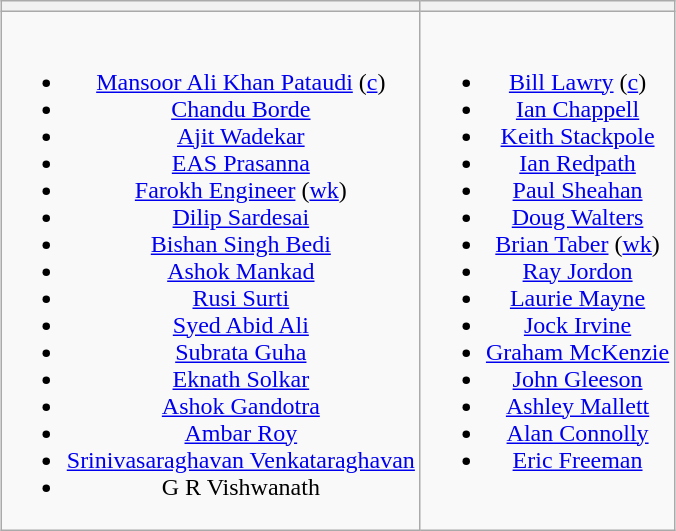<table class="wikitable" style="text-align:center; margin:auto">
<tr>
<th></th>
<th></th>
</tr>
<tr style="vertical-align:top">
<td><br><ul><li><a href='#'>Mansoor Ali Khan Pataudi</a> (<a href='#'>c</a>)</li><li><a href='#'>Chandu Borde</a></li><li><a href='#'>Ajit Wadekar</a></li><li><a href='#'>EAS Prasanna</a></li><li><a href='#'>Farokh Engineer</a> (<a href='#'>wk</a>)</li><li><a href='#'>Dilip Sardesai</a></li><li><a href='#'>Bishan Singh Bedi</a></li><li><a href='#'>Ashok Mankad</a></li><li><a href='#'>Rusi Surti</a></li><li><a href='#'>Syed Abid Ali</a></li><li><a href='#'>Subrata Guha</a></li><li><a href='#'>Eknath Solkar</a></li><li><a href='#'>Ashok Gandotra</a></li><li><a href='#'>Ambar Roy</a></li><li><a href='#'>Srinivasaraghavan Venkataraghavan</a></li><li>G R Vishwanath</li></ul></td>
<td><br><ul><li><a href='#'>Bill Lawry</a> (<a href='#'>c</a>)</li><li><a href='#'>Ian Chappell</a></li><li><a href='#'>Keith Stackpole</a></li><li><a href='#'>Ian Redpath</a></li><li><a href='#'>Paul Sheahan</a></li><li><a href='#'>Doug Walters</a></li><li><a href='#'>Brian Taber</a> (<a href='#'>wk</a>)</li><li><a href='#'>Ray Jordon</a></li><li><a href='#'>Laurie Mayne</a></li><li><a href='#'>Jock Irvine</a></li><li><a href='#'>Graham McKenzie</a></li><li><a href='#'>John Gleeson</a></li><li><a href='#'>Ashley Mallett</a></li><li><a href='#'>Alan Connolly</a></li><li><a href='#'>Eric Freeman</a></li></ul></td>
</tr>
</table>
